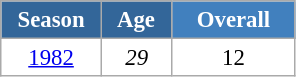<table class="wikitable" style="font-size:95%; text-align:center; border:grey solid 1px; border-collapse:collapse; background:#ffffff;">
<tr>
<th style="background-color:#369; color:white; width:60px;"> Season </th>
<th style="background-color:#369; color:white; width:40px;"> Age </th>
<th style="background-color:#4180be; color:white; width:75px;">Overall</th>
</tr>
<tr>
<td><a href='#'>1982</a></td>
<td><em>29</em></td>
<td>12</td>
</tr>
</table>
